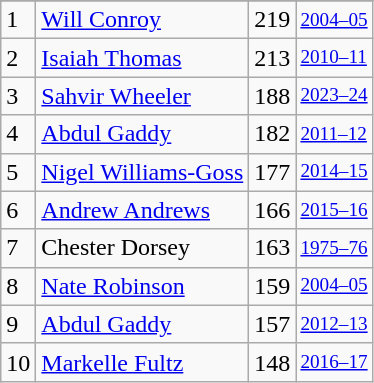<table class="wikitable">
<tr>
</tr>
<tr>
<td>1</td>
<td><a href='#'>Will Conroy</a></td>
<td>219</td>
<td style="font-size:80%;"><a href='#'>2004–05</a></td>
</tr>
<tr>
<td>2</td>
<td><a href='#'>Isaiah Thomas</a></td>
<td>213</td>
<td style="font-size:80%;"><a href='#'>2010–11</a></td>
</tr>
<tr>
<td>3</td>
<td><a href='#'>Sahvir Wheeler</a></td>
<td>188</td>
<td style="font-size:80%;"><a href='#'>2023–24</a></td>
</tr>
<tr>
<td>4</td>
<td><a href='#'>Abdul Gaddy</a></td>
<td>182</td>
<td style="font-size:80%;"><a href='#'>2011–12</a></td>
</tr>
<tr>
<td>5</td>
<td><a href='#'>Nigel Williams-Goss</a></td>
<td>177</td>
<td style="font-size:80%;"><a href='#'>2014–15</a></td>
</tr>
<tr>
<td>6</td>
<td><a href='#'>Andrew Andrews</a></td>
<td>166</td>
<td style="font-size:80%;"><a href='#'>2015–16</a></td>
</tr>
<tr>
<td>7</td>
<td>Chester Dorsey</td>
<td>163</td>
<td style="font-size:80%;"><a href='#'>1975–76</a></td>
</tr>
<tr>
<td>8</td>
<td><a href='#'>Nate Robinson</a></td>
<td>159</td>
<td style="font-size:80%;"><a href='#'>2004–05</a></td>
</tr>
<tr>
<td>9</td>
<td><a href='#'>Abdul Gaddy</a></td>
<td>157</td>
<td style="font-size:80%;"><a href='#'>2012–13</a></td>
</tr>
<tr>
<td>10</td>
<td><a href='#'>Markelle Fultz</a></td>
<td>148</td>
<td style="font-size:80%;"><a href='#'>2016–17</a></td>
</tr>
</table>
